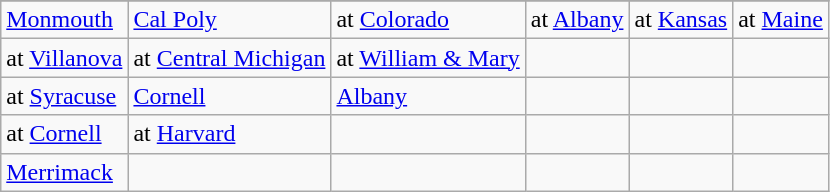<table class="wikitable">
<tr>
</tr>
<tr>
<td><a href='#'>Monmouth</a></td>
<td><a href='#'>Cal Poly</a></td>
<td>at <a href='#'>Colorado</a></td>
<td>at <a href='#'>Albany</a></td>
<td>at <a href='#'>Kansas</a></td>
<td>at <a href='#'>Maine</a></td>
</tr>
<tr>
<td>at <a href='#'>Villanova</a></td>
<td>at <a href='#'>Central Michigan</a></td>
<td>at <a href='#'>William & Mary</a></td>
<td></td>
<td></td>
<td></td>
</tr>
<tr>
<td>at <a href='#'>Syracuse</a></td>
<td><a href='#'>Cornell</a></td>
<td><a href='#'>Albany</a></td>
<td></td>
<td></td>
<td></td>
</tr>
<tr>
<td>at <a href='#'>Cornell</a></td>
<td>at <a href='#'>Harvard</a></td>
<td></td>
<td></td>
<td></td>
<td></td>
</tr>
<tr>
<td><a href='#'>Merrimack</a></td>
<td></td>
<td></td>
<td></td>
<td></td>
<td></td>
</tr>
</table>
